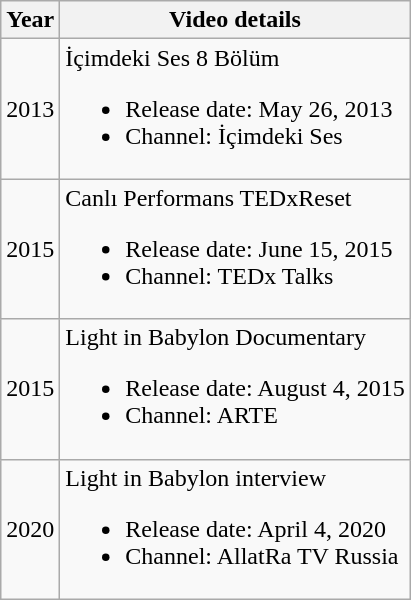<table class="wikitable">
<tr>
<th>Year</th>
<th>Video details</th>
</tr>
<tr>
<td>2013</td>
<td>İçimdeki Ses 8 Bölüm<br><ul><li>Release date: May 26, 2013</li><li>Channel: İçimdeki Ses</li></ul></td>
</tr>
<tr>
<td>2015</td>
<td>Canlı Performans TEDxReset<br><ul><li>Release date: June 15, 2015</li><li>Channel: TEDx Talks</li></ul></td>
</tr>
<tr>
<td>2015</td>
<td>Light in Babylon Documentary<br><ul><li>Release date: August 4, 2015</li><li>Channel: ARTE</li></ul></td>
</tr>
<tr>
<td>2020</td>
<td>Light in Babylon interview<br><ul><li>Release date: April 4, 2020</li><li>Channel: AllatRa TV Russia</li></ul></td>
</tr>
</table>
